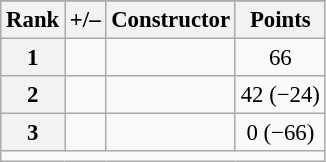<table class="wikitable" style="font-size: 95%;">
<tr>
</tr>
<tr>
<th scope="col">Rank</th>
<th scope="col">+/–</th>
<th scope="col">Constructor</th>
<th scope="col">Points</th>
</tr>
<tr>
<th scope="row">1</th>
<td align="left"></td>
<td></td>
<td align="center">66</td>
</tr>
<tr>
<th scope="row">2</th>
<td align="left"></td>
<td></td>
<td align="center">42 (−24)</td>
</tr>
<tr>
<th scope="row">3</th>
<td align="left"></td>
<td></td>
<td align="center">0 (−66)</td>
</tr>
<tr class="sortbottom">
<td colspan="9"></td>
</tr>
</table>
